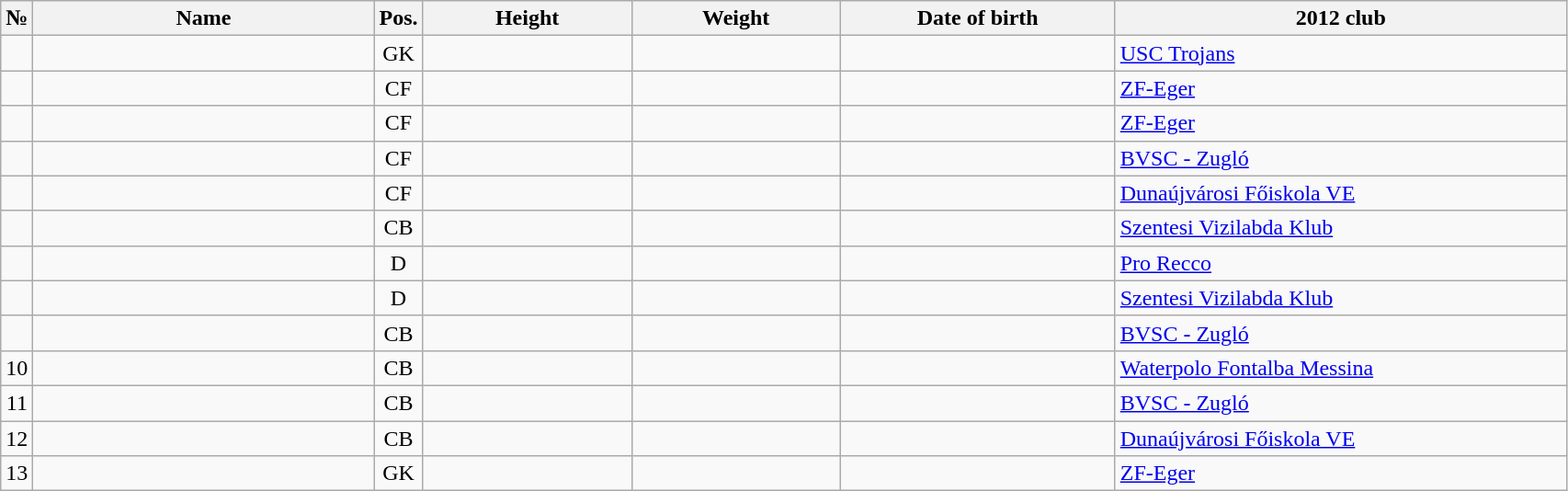<table class="wikitable sortable" style="font-size:100%; text-align:center;">
<tr>
<th>№</th>
<th style="width:15em">Name</th>
<th>Pos.</th>
<th style="width:9em">Height</th>
<th style="width:9em">Weight</th>
<th style="width:12em">Date of birth</th>
<th style="width:20em">2012 club</th>
</tr>
<tr>
<td></td>
<td style="text-align:left;"></td>
<td>GK</td>
<td></td>
<td></td>
<td style="text-align:right;"></td>
<td style="text-align:left;"> <a href='#'>USC Trojans</a></td>
</tr>
<tr>
<td></td>
<td style="text-align:left;"></td>
<td>CF</td>
<td></td>
<td></td>
<td style="text-align:right;"></td>
<td style="text-align:left;"> <a href='#'>ZF-Eger</a></td>
</tr>
<tr>
<td></td>
<td style="text-align:left;"></td>
<td>CF</td>
<td></td>
<td></td>
<td style="text-align:right;"></td>
<td style="text-align:left;"> <a href='#'>ZF-Eger</a></td>
</tr>
<tr>
<td></td>
<td style="text-align:left;"></td>
<td>CF</td>
<td></td>
<td></td>
<td style="text-align:right;"></td>
<td style="text-align:left;"> <a href='#'>BVSC ‐ Zugló</a></td>
</tr>
<tr>
<td></td>
<td style="text-align:left;"></td>
<td>CF</td>
<td></td>
<td></td>
<td style="text-align:right;"></td>
<td style="text-align:left;"> <a href='#'>Dunaújvárosi Főiskola VE</a></td>
</tr>
<tr>
<td></td>
<td style="text-align:left;"></td>
<td>CB</td>
<td></td>
<td></td>
<td style="text-align:right;"></td>
<td style="text-align:left;"> <a href='#'>Szentesi Vizilabda Klub</a></td>
</tr>
<tr>
<td></td>
<td style="text-align:left;"></td>
<td>D</td>
<td></td>
<td></td>
<td style="text-align:right;"></td>
<td style="text-align:left;"> <a href='#'>Pro Recco</a></td>
</tr>
<tr>
<td></td>
<td style="text-align:left;"></td>
<td>D</td>
<td></td>
<td></td>
<td style="text-align:right;"></td>
<td style="text-align:left;"> <a href='#'>Szentesi Vizilabda Klub</a></td>
</tr>
<tr>
<td></td>
<td style="text-align:left;"></td>
<td>CB</td>
<td></td>
<td></td>
<td style="text-align:right;"></td>
<td style="text-align:left;"> <a href='#'>BVSC ‐ Zugló</a></td>
</tr>
<tr>
<td>10</td>
<td style="text-align:left;"></td>
<td>CB</td>
<td></td>
<td></td>
<td style="text-align:right;"></td>
<td style="text-align:left;"> <a href='#'>Waterpolo Fontalba Messina</a></td>
</tr>
<tr>
<td>11</td>
<td style="text-align:left;"></td>
<td>CB</td>
<td></td>
<td></td>
<td style="text-align:right;"></td>
<td style="text-align:left;"> <a href='#'>BVSC ‐ Zugló</a></td>
</tr>
<tr>
<td>12</td>
<td style="text-align:left;"></td>
<td>CB</td>
<td></td>
<td></td>
<td style="text-align:right;"></td>
<td style="text-align:left;"> <a href='#'>Dunaújvárosi Főiskola VE</a></td>
</tr>
<tr>
<td>13</td>
<td style="text-align:left;"></td>
<td>GK</td>
<td></td>
<td></td>
<td style="text-align:right;"></td>
<td style="text-align:left;"> <a href='#'>ZF-Eger</a></td>
</tr>
</table>
